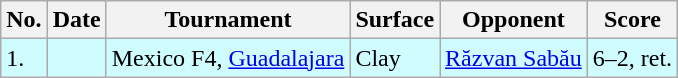<table class="sortable wikitable">
<tr>
<th>No.</th>
<th>Date</th>
<th>Tournament</th>
<th>Surface</th>
<th>Opponent</th>
<th class="unsortable">Score</th>
</tr>
<tr style="background:#cffcff;">
<td>1.</td>
<td></td>
<td>Mexico F4, <a href='#'>Guadalajara</a></td>
<td>Clay</td>
<td> <a href='#'>Răzvan Sabău</a></td>
<td>6–2, ret.</td>
</tr>
</table>
